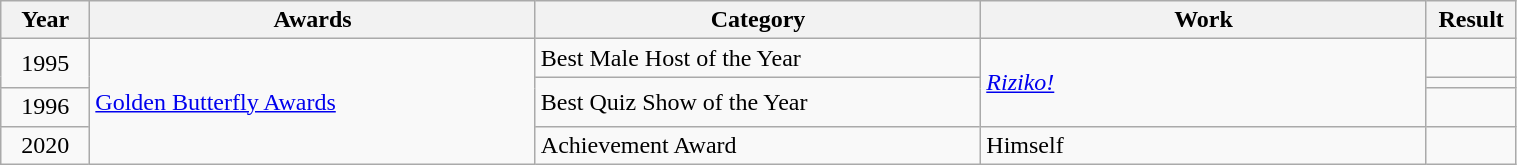<table class="wikitable" width="80%" cellpadding="8" style="font-size: 100%">
<tr>
<th width="5%">Year</th>
<th width="25%">Awards</th>
<th width="25%">Category</th>
<th width="25%">Work</th>
<th width="5%">Result</th>
</tr>
<tr>
<td style="text-align:center;" rowspan=2>1995</td>
<td rowspan=4><a href='#'>Golden Butterfly Awards</a></td>
<td>Best Male Host of the Year</td>
<td rowspan=3><em><a href='#'>Riziko!</a></em></td>
<td></td>
</tr>
<tr>
<td rowspan=2>Best Quiz Show of the Year</td>
<td></td>
</tr>
<tr>
<td style="text-align:center;">1996</td>
<td></td>
</tr>
<tr>
<td style="text-align:center;">2020</td>
<td>Achievement Award</td>
<td>Himself</td>
<td></td>
</tr>
</table>
